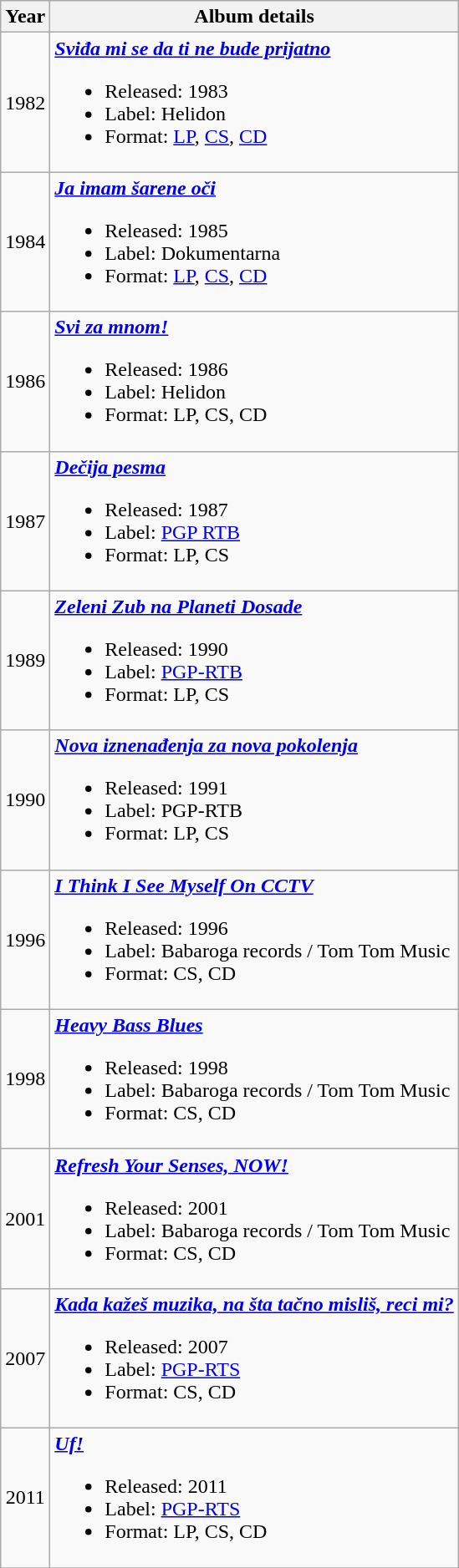<table class ="wikitable">
<tr>
<th>Year</th>
<th>Album details</th>
</tr>
<tr>
<td>1982</td>
<td><strong><em><a href='#'>Sviđa mi se da ti ne bude prijatno</a></em></strong><br><ul><li>Released: 1983</li><li>Label: Helidon</li><li>Format: <a href='#'>LP</a>, <a href='#'>CS</a>, <a href='#'>CD</a></li></ul></td>
</tr>
<tr>
<td align="center" rowspan="1">1984</td>
<td><strong><em><a href='#'>Ja imam šarene oči</a></em></strong><br><ul><li>Released: 1985</li><li>Label: Dokumentarna</li><li>Format: <a href='#'>LP</a>, <a href='#'>CS</a>, <a href='#'>CD</a></li></ul></td>
</tr>
<tr>
<td align="center" rowspan="1">1986</td>
<td><strong><em><a href='#'>Svi za mnom!</a></em></strong><br><ul><li>Released: 1986</li><li>Label: Helidon</li><li>Format: LP, CS, CD</li></ul></td>
</tr>
<tr>
<td align="center" rowspan="1">1987</td>
<td><strong><em><a href='#'>Dečija pesma</a></em></strong><br><ul><li>Released: 1987</li><li>Label: <a href='#'>PGP RTB</a></li><li>Format: LP, CS</li></ul></td>
</tr>
<tr>
<td align="center" rowspan="1">1989</td>
<td><strong><em><a href='#'>Zeleni Zub na Planeti Dosade</a></em></strong><br><ul><li>Released: 1990</li><li>Label: <a href='#'>PGP-RTB</a></li><li>Format: LP, CS</li></ul></td>
</tr>
<tr>
<td align="center" rowspan="1">1990</td>
<td><strong><em><a href='#'>Nova iznenađenja za nova pokolenja</a></em></strong><br><ul><li>Released: 1991</li><li>Label: PGP-RTB</li><li>Format: LP, CS</li></ul></td>
</tr>
<tr>
<td align="center" rowspan="1">1996</td>
<td><strong><em><a href='#'>I Think I See Myself On CCTV</a></em></strong><br><ul><li>Released: 1996</li><li>Label: Babaroga records / Tom Tom Music</li><li>Format: CS, CD</li></ul></td>
</tr>
<tr>
<td align="center" rowspan="1">1998</td>
<td><strong><em><a href='#'>Heavy Bass Blues</a></em></strong><br><ul><li>Released: 1998</li><li>Label: Babaroga records / Tom Tom Music</li><li>Format: CS, CD</li></ul></td>
</tr>
<tr>
<td align="center" rowspan="1">2001</td>
<td><strong><em><a href='#'>Refresh Your Senses, NOW!</a></em></strong><br><ul><li>Released: 2001</li><li>Label: Babaroga records / Tom Tom Music</li><li>Format: CS, CD</li></ul></td>
</tr>
<tr>
<td align="center" rowspan="1">2007</td>
<td><strong><em><a href='#'>Kada kažeš muzika, na šta tačno misliš, reci mi?</a></em></strong><br><ul><li>Released: 2007</li><li>Label: <a href='#'>PGP-RTS</a></li><li>Format: CS, CD</li></ul></td>
</tr>
<tr>
<td align="center" rowspan="1">2011</td>
<td><strong><em><a href='#'>Uf!</a></em></strong><br><ul><li>Released: 2011</li><li>Label: <a href='#'>PGP-RTS</a></li><li>Format: LP, CS, CD</li></ul></td>
</tr>
<tr>
</tr>
</table>
